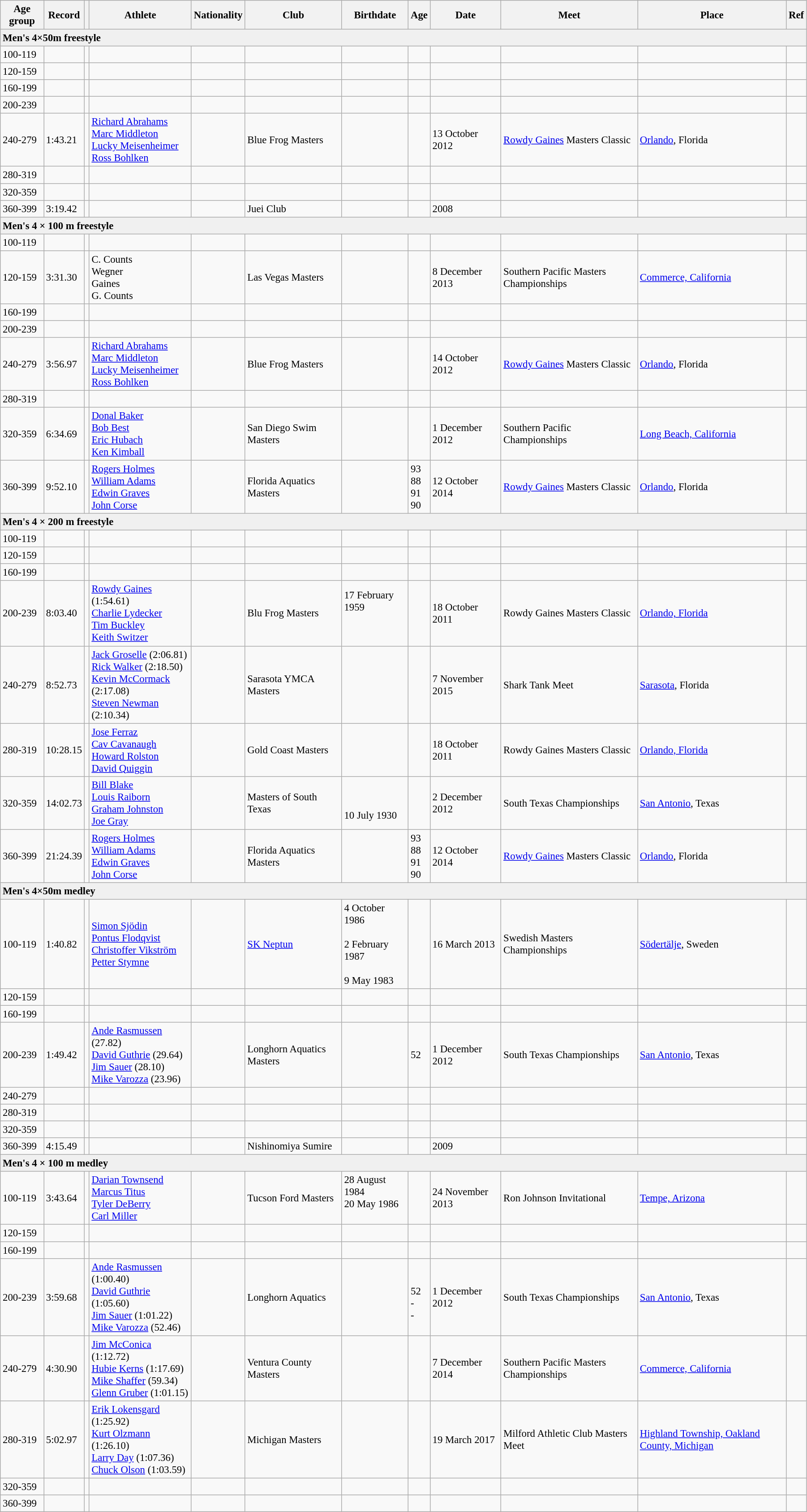<table class="wikitable" style="font-size:95%; width: 95%;">
<tr>
<th>Age group</th>
<th>Record</th>
<th></th>
<th>Athlete</th>
<th>Nationality</th>
<th>Club</th>
<th>Birthdate</th>
<th>Age</th>
<th>Date</th>
<th>Meet</th>
<th>Place</th>
<th>Ref</th>
</tr>
<tr style="background:#f0f0f0;">
<td colspan=12><strong>Men's 4×50m freestyle</strong></td>
</tr>
<tr>
<td>100-119</td>
<td></td>
<td></td>
<td></td>
<td></td>
<td></td>
<td></td>
<td></td>
<td></td>
<td></td>
<td></td>
<td></td>
</tr>
<tr>
<td>120-159</td>
<td></td>
<td></td>
<td></td>
<td></td>
<td></td>
<td></td>
<td></td>
<td></td>
<td></td>
<td></td>
<td></td>
</tr>
<tr>
<td>160-199</td>
<td></td>
<td></td>
<td></td>
<td></td>
<td></td>
<td></td>
<td></td>
<td></td>
<td></td>
<td></td>
<td></td>
</tr>
<tr>
<td>200-239</td>
<td></td>
<td></td>
<td></td>
<td></td>
<td></td>
<td></td>
<td></td>
<td></td>
<td></td>
<td></td>
<td></td>
</tr>
<tr>
<td>240-279</td>
<td>1:43.21</td>
<td></td>
<td><a href='#'>Richard Abrahams</a><br><a href='#'>Marc Middleton</a><br><a href='#'>Lucky Meisenheimer</a><br><a href='#'>Ross Bohlken</a></td>
<td></td>
<td>Blue Frog Masters</td>
<td></td>
<td></td>
<td>13 October 2012</td>
<td><a href='#'>Rowdy Gaines</a> Masters Classic</td>
<td><a href='#'>Orlando</a>, Florida</td>
<td></td>
</tr>
<tr>
<td>280-319</td>
<td></td>
<td></td>
<td></td>
<td></td>
<td></td>
<td></td>
<td></td>
<td></td>
<td></td>
<td></td>
<td></td>
</tr>
<tr>
<td>320-359</td>
<td></td>
<td></td>
<td></td>
<td></td>
<td></td>
<td></td>
<td></td>
<td></td>
<td></td>
<td></td>
<td></td>
</tr>
<tr>
<td>360-399</td>
<td>3:19.42</td>
<td></td>
<td></td>
<td></td>
<td>Juei Club</td>
<td></td>
<td></td>
<td>2008</td>
<td></td>
<td></td>
<td></td>
</tr>
<tr style="background:#f0f0f0;">
<td colspan=12><strong>Men's 4 × 100 m freestyle</strong></td>
</tr>
<tr>
<td>100-119</td>
<td></td>
<td></td>
<td></td>
<td></td>
<td></td>
<td></td>
<td></td>
<td></td>
<td></td>
<td></td>
<td></td>
</tr>
<tr>
<td>120-159</td>
<td>3:31.30</td>
<td></td>
<td>C. Counts<br>Wegner<br>Gaines<br>G. Counts</td>
<td></td>
<td>Las Vegas Masters</td>
<td></td>
<td></td>
<td>8 December 2013</td>
<td>Southern Pacific Masters Championships</td>
<td><a href='#'>Commerce, California</a></td>
<td></td>
</tr>
<tr>
<td>160-199</td>
<td></td>
<td></td>
<td></td>
<td></td>
<td></td>
<td></td>
<td></td>
<td></td>
<td></td>
<td></td>
<td></td>
</tr>
<tr>
<td>200-239</td>
<td></td>
<td></td>
<td></td>
<td></td>
<td></td>
<td></td>
<td></td>
<td></td>
<td></td>
<td></td>
<td></td>
</tr>
<tr>
<td>240-279</td>
<td>3:56.97</td>
<td></td>
<td><a href='#'>Richard Abrahams</a><br><a href='#'>Marc Middleton</a><br><a href='#'>Lucky Meisenheimer</a><br><a href='#'>Ross Bohlken</a></td>
<td></td>
<td>Blue Frog Masters</td>
<td></td>
<td></td>
<td>14 October 2012</td>
<td><a href='#'>Rowdy Gaines</a> Masters Classic</td>
<td><a href='#'>Orlando</a>, Florida</td>
<td></td>
</tr>
<tr>
<td>280-319</td>
<td></td>
<td></td>
<td></td>
<td></td>
<td></td>
<td></td>
<td></td>
<td></td>
<td></td>
<td></td>
<td></td>
</tr>
<tr>
<td>320-359</td>
<td>6:34.69</td>
<td></td>
<td><a href='#'>Donal Baker</a><br><a href='#'>Bob Best</a><br><a href='#'>Eric Hubach</a><br><a href='#'>Ken Kimball</a></td>
<td></td>
<td>San Diego Swim Masters</td>
<td></td>
<td></td>
<td>1 December 2012</td>
<td>Southern Pacific Championships</td>
<td><a href='#'>Long Beach, California</a></td>
<td></td>
</tr>
<tr>
<td>360-399</td>
<td>9:52.10</td>
<td></td>
<td><a href='#'>Rogers Holmes</a><br><a href='#'>William Adams</a><br><a href='#'>Edwin Graves</a><br><a href='#'>John Corse</a></td>
<td></td>
<td>Florida Aquatics Masters</td>
<td></td>
<td>93<br>88<br>91<br>90</td>
<td>12 October 2014</td>
<td><a href='#'>Rowdy Gaines</a> Masters Classic</td>
<td><a href='#'>Orlando</a>, Florida</td>
<td></td>
</tr>
<tr style="background:#f0f0f0;">
<td colspan=12><strong>Men's 4 × 200 m freestyle</strong></td>
</tr>
<tr>
<td>100-119</td>
<td></td>
<td></td>
<td></td>
<td></td>
<td></td>
<td></td>
<td></td>
<td></td>
<td></td>
<td></td>
<td></td>
</tr>
<tr>
<td>120-159</td>
<td></td>
<td></td>
<td></td>
<td></td>
<td></td>
<td></td>
<td></td>
<td></td>
<td></td>
<td></td>
<td></td>
</tr>
<tr>
<td>160-199</td>
<td></td>
<td></td>
<td></td>
<td></td>
<td></td>
<td></td>
<td></td>
<td></td>
<td></td>
<td></td>
<td></td>
</tr>
<tr>
<td>200-239</td>
<td>8:03.40</td>
<td></td>
<td><a href='#'>Rowdy Gaines</a> (1:54.61)<br><a href='#'>Charlie Lydecker</a><br><a href='#'>Tim Buckley</a><br><a href='#'>Keith Switzer</a></td>
<td></td>
<td>Blu Frog Masters</td>
<td>17 February 1959<br><br><br></td>
<td><br><br><br></td>
<td>18 October 2011</td>
<td>Rowdy Gaines Masters Classic</td>
<td><a href='#'>Orlando, Florida</a></td>
<td></td>
</tr>
<tr>
<td>240-279</td>
<td>8:52.73</td>
<td></td>
<td><a href='#'>Jack Groselle</a> (2:06.81)<br><a href='#'>Rick Walker</a> (2:18.50)<br><a href='#'>Kevin McCormack</a> (2:17.08)<br><a href='#'>Steven Newman</a> (2:10.34)</td>
<td></td>
<td>Sarasota YMCA Masters</td>
<td></td>
<td></td>
<td>7 November 2015</td>
<td>Shark Tank Meet</td>
<td><a href='#'>Sarasota</a>, Florida</td>
<td></td>
</tr>
<tr>
<td>280-319</td>
<td>10:28.15</td>
<td></td>
<td><a href='#'>Jose Ferraz</a><br><a href='#'>Cav Cavanaugh</a><br><a href='#'>Howard Rolston</a><br><a href='#'>David Quiggin</a></td>
<td></td>
<td>Gold Coast Masters</td>
<td><br><br><br></td>
<td><br><br><br></td>
<td>18 October 2011</td>
<td>Rowdy Gaines Masters Classic</td>
<td><a href='#'>Orlando, Florida</a></td>
<td></td>
</tr>
<tr>
<td>320-359</td>
<td>14:02.73</td>
<td></td>
<td><a href='#'>Bill Blake</a><br><a href='#'>Louis Raiborn</a><br><a href='#'>Graham Johnston</a><br><a href='#'>Joe Gray</a></td>
<td></td>
<td>Masters of South Texas</td>
<td><br><br>10 July 1930<br></td>
<td><br><br><br></td>
<td>2 December 2012</td>
<td>South Texas Championships</td>
<td><a href='#'>San Antonio</a>, Texas</td>
<td></td>
</tr>
<tr>
<td>360-399</td>
<td>21:24.39</td>
<td></td>
<td><a href='#'>Rogers Holmes</a><br><a href='#'>William Adams</a><br><a href='#'>Edwin Graves</a><br><a href='#'>John Corse</a></td>
<td></td>
<td>Florida Aquatics Masters</td>
<td></td>
<td>93<br>88<br>91<br>90</td>
<td>12 October 2014</td>
<td><a href='#'>Rowdy Gaines</a> Masters Classic</td>
<td><a href='#'>Orlando</a>, Florida</td>
<td></td>
</tr>
<tr style="background:#f0f0f0;">
<td colspan=12><strong>Men's 4×50m medley</strong></td>
</tr>
<tr>
<td>100-119</td>
<td>1:40.82</td>
<td></td>
<td><a href='#'>Simon Sjödin</a><br><a href='#'>Pontus Flodqvist</a><br><a href='#'>Christoffer Vikström</a><br><a href='#'>Petter Stymne</a></td>
<td></td>
<td><a href='#'>SK Neptun</a></td>
<td>4 October 1986<br><br>2 February 1987<br><br>9 May 1983</td>
<td><br></td>
<td>16 March 2013</td>
<td>Swedish Masters Championships</td>
<td><a href='#'>Södertälje</a>, Sweden</td>
<td></td>
</tr>
<tr>
<td>120-159</td>
<td></td>
<td></td>
<td></td>
<td></td>
<td></td>
<td></td>
<td></td>
<td></td>
<td></td>
<td></td>
<td></td>
</tr>
<tr>
<td>160-199</td>
<td></td>
<td></td>
<td></td>
<td></td>
<td></td>
<td></td>
<td></td>
<td></td>
<td></td>
<td></td>
<td></td>
</tr>
<tr>
<td>200-239</td>
<td>1:49.42</td>
<td></td>
<td><a href='#'>Ande Rasmussen</a> (27.82)<br><a href='#'>David Guthrie</a> (29.64)<br><a href='#'>Jim Sauer</a> (28.10)<br><a href='#'>Mike Varozza</a> (23.96)</td>
<td></td>
<td>Longhorn Aquatics Masters</td>
<td><br><br><br></td>
<td><br>52<br><br></td>
<td>1 December 2012</td>
<td>South Texas Championships</td>
<td><a href='#'>San Antonio</a>, Texas</td>
<td></td>
</tr>
<tr>
<td>240-279</td>
<td></td>
<td></td>
<td></td>
<td></td>
<td></td>
<td></td>
<td></td>
<td></td>
<td></td>
<td></td>
<td></td>
</tr>
<tr>
<td>280-319</td>
<td></td>
<td></td>
<td></td>
<td></td>
<td></td>
<td></td>
<td></td>
<td></td>
<td></td>
<td></td>
<td></td>
</tr>
<tr>
<td>320-359</td>
<td></td>
<td></td>
<td></td>
<td></td>
<td></td>
<td></td>
<td></td>
<td></td>
<td></td>
<td></td>
<td></td>
</tr>
<tr>
<td>360-399</td>
<td>4:15.49</td>
<td></td>
<td></td>
<td></td>
<td>Nishinomiya Sumire</td>
<td></td>
<td></td>
<td>2009</td>
<td></td>
<td></td>
<td></td>
</tr>
<tr style="background:#f0f0f0;">
<td colspan=12><strong>Men's 4 × 100 m medley</strong></td>
</tr>
<tr>
<td>100-119</td>
<td>3:43.64</td>
<td></td>
<td><a href='#'>Darian Townsend</a><br><a href='#'>Marcus Titus</a><br><a href='#'>Tyler DeBerry</a><br><a href='#'>Carl Miller</a></td>
<td><br><br><br></td>
<td>Tucson Ford Masters</td>
<td>28 August 1984<br>20 May 1986<br><br></td>
<td><br><br><br></td>
<td>24 November 2013</td>
<td>Ron Johnson Invitational</td>
<td><a href='#'>Tempe, Arizona</a></td>
<td></td>
</tr>
<tr>
<td>120-159</td>
<td></td>
<td></td>
<td></td>
<td></td>
<td></td>
<td></td>
<td></td>
<td></td>
<td></td>
<td></td>
<td></td>
</tr>
<tr>
<td>160-199</td>
<td></td>
<td></td>
<td></td>
<td></td>
<td></td>
<td></td>
<td></td>
<td></td>
<td></td>
<td></td>
<td></td>
</tr>
<tr>
<td>200-239</td>
<td>3:59.68</td>
<td></td>
<td><a href='#'>Ande Rasmussen</a> (1:00.40)<br><a href='#'>David Guthrie</a> (1:05.60)<br><a href='#'>Jim Sauer</a> (1:01.22)<br><a href='#'>Mike Varozza</a> (52.46)</td>
<td></td>
<td>Longhorn Aquatics</td>
<td></td>
<td><br>52<br>-<br>-</td>
<td>1 December 2012</td>
<td>South Texas Championships</td>
<td><a href='#'>San Antonio</a>, Texas</td>
<td></td>
</tr>
<tr>
<td>240-279</td>
<td>4:30.90</td>
<td></td>
<td><a href='#'>Jim McConica</a> (1:12.72)<br><a href='#'>Hubie Kerns</a> (1:17.69)<br><a href='#'>Mike Shaffer</a> (59.34)<br><a href='#'>Glenn Gruber</a> (1:01.15)</td>
<td></td>
<td>Ventura County Masters</td>
<td></td>
<td><br><br><br></td>
<td>7 December 2014</td>
<td>Southern Pacific Masters Championships</td>
<td><a href='#'>Commerce, California</a></td>
<td></td>
</tr>
<tr>
<td>280-319</td>
<td>5:02.97</td>
<td></td>
<td><a href='#'>Erik Lokensgard</a> (1:25.92)<br><a href='#'>Kurt Olzmann</a> (1:26.10)<br><a href='#'>Larry Day</a> (1:07.36)<br><a href='#'>Chuck Olson</a> (1:03.59)</td>
<td></td>
<td>Michigan Masters</td>
<td></td>
<td></td>
<td>19 March 2017</td>
<td>Milford Athletic Club Masters Meet</td>
<td><a href='#'>Highland Township, Oakland County, Michigan</a></td>
<td></td>
</tr>
<tr>
<td>320-359</td>
<td></td>
<td></td>
<td></td>
<td></td>
<td></td>
<td></td>
<td></td>
<td></td>
<td></td>
<td></td>
<td></td>
</tr>
<tr>
<td>360-399</td>
<td></td>
<td></td>
<td></td>
<td></td>
<td></td>
<td></td>
<td></td>
<td></td>
<td></td>
<td></td>
<td></td>
</tr>
</table>
